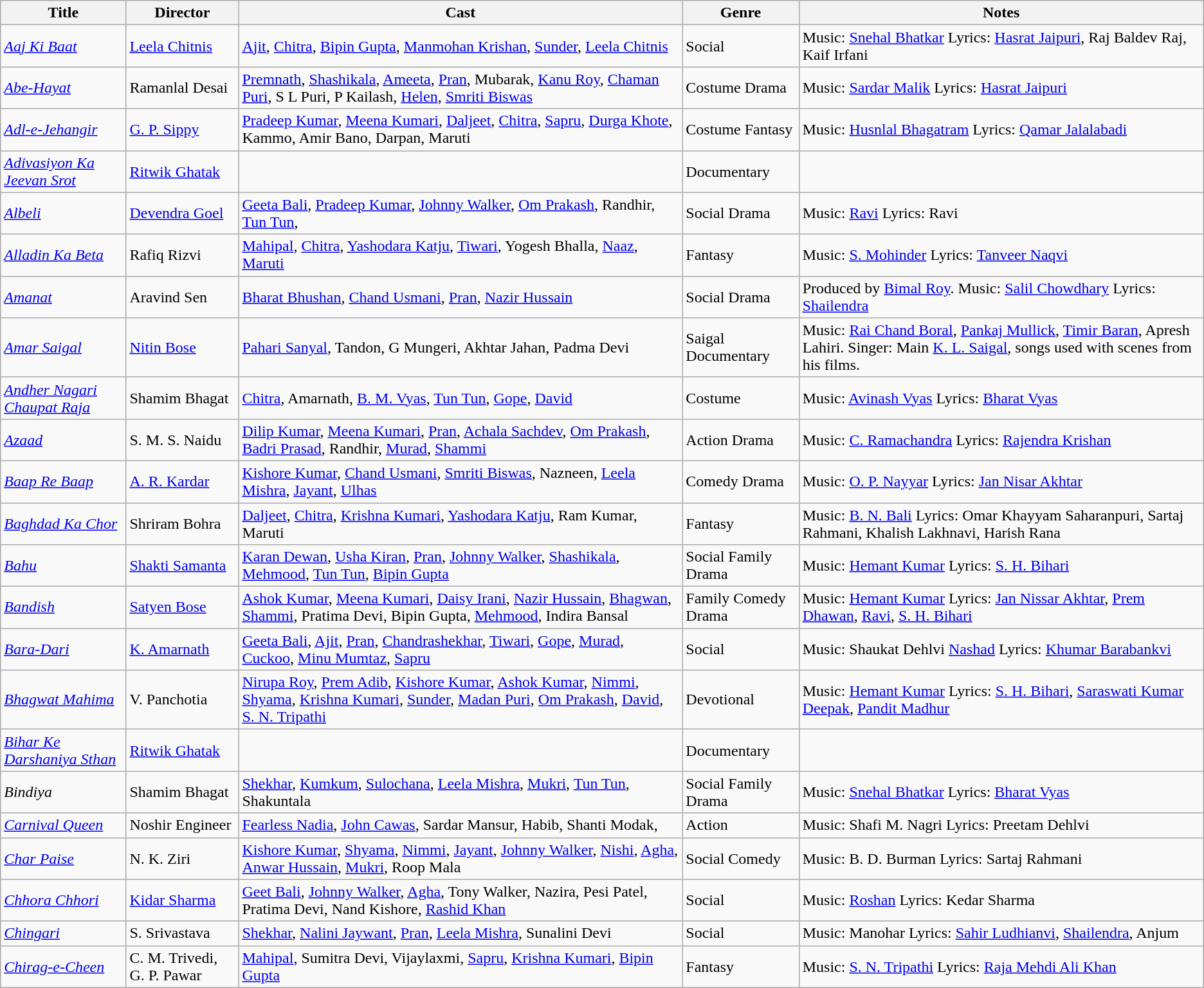<table class="wikitable sortable">
<tr>
<th>Title</th>
<th>Director</th>
<th>Cast</th>
<th>Genre</th>
<th>Notes</th>
</tr>
<tr>
<td><em><a href='#'>Aaj Ki Baat</a></em></td>
<td><a href='#'>Leela Chitnis</a></td>
<td><a href='#'>Ajit</a>, <a href='#'>Chitra</a>, <a href='#'>Bipin Gupta</a>, <a href='#'>Manmohan Krishan</a>, <a href='#'>Sunder</a>, <a href='#'>Leela Chitnis</a></td>
<td>Social</td>
<td>Music: <a href='#'>Snehal Bhatkar</a> Lyrics: <a href='#'>Hasrat Jaipuri</a>, Raj Baldev Raj, Kaif Irfani</td>
</tr>
<tr>
<td><em><a href='#'>Abe-Hayat</a></em></td>
<td>Ramanlal Desai</td>
<td><a href='#'>Premnath</a>, <a href='#'>Shashikala</a>, <a href='#'>Ameeta</a>, <a href='#'>Pran</a>, Mubarak, <a href='#'>Kanu Roy</a>, <a href='#'>Chaman Puri</a>, S L Puri, P Kailash, <a href='#'>Helen</a>, <a href='#'>Smriti Biswas</a></td>
<td>Costume Drama</td>
<td>Music: <a href='#'>Sardar Malik</a> Lyrics: <a href='#'>Hasrat Jaipuri</a></td>
</tr>
<tr>
<td><em><a href='#'>Adl-e-Jehangir</a></em></td>
<td><a href='#'>G. P. Sippy</a></td>
<td><a href='#'>Pradeep Kumar</a>, <a href='#'>Meena Kumari</a>, <a href='#'>Daljeet</a>, <a href='#'>Chitra</a>, <a href='#'>Sapru</a>, <a href='#'>Durga Khote</a>, Kammo, Amir Bano, Darpan,  Maruti</td>
<td>Costume Fantasy</td>
<td>Music: <a href='#'>Husnlal Bhagatram</a> Lyrics: <a href='#'>Qamar Jalalabadi</a></td>
</tr>
<tr>
<td><em><a href='#'>Adivasiyon Ka Jeevan Srot</a></em></td>
<td><a href='#'>Ritwik Ghatak</a></td>
<td></td>
<td>Documentary</td>
<td></td>
</tr>
<tr>
<td><em><a href='#'>Albeli</a></em></td>
<td><a href='#'>Devendra Goel</a></td>
<td><a href='#'>Geeta Bali</a>, <a href='#'>Pradeep Kumar</a>, <a href='#'>Johnny Walker</a>, <a href='#'>Om Prakash</a>, Randhir, <a href='#'>Tun Tun</a>,</td>
<td>Social Drama</td>
<td>Music: <a href='#'>Ravi</a>  Lyrics: Ravi</td>
</tr>
<tr>
<td><em><a href='#'>Alladin Ka Beta</a></em></td>
<td>Rafiq Rizvi</td>
<td><a href='#'>Mahipal</a>, <a href='#'>Chitra</a>, <a href='#'>Yashodara Katju</a>, <a href='#'>Tiwari</a>, Yogesh Bhalla, <a href='#'>Naaz</a>, <a href='#'>Maruti</a></td>
<td>Fantasy</td>
<td>Music: <a href='#'>S. Mohinder</a>  Lyrics: <a href='#'>Tanveer Naqvi</a></td>
</tr>
<tr>
<td><em><a href='#'>Amanat</a></em></td>
<td>Aravind Sen</td>
<td><a href='#'>Bharat Bhushan</a>, <a href='#'>Chand Usmani</a>, <a href='#'>Pran</a>, <a href='#'>Nazir Hussain</a></td>
<td>Social Drama</td>
<td>Produced by <a href='#'>Bimal Roy</a>. Music: <a href='#'>Salil Chowdhary</a>  Lyrics: <a href='#'>Shailendra</a></td>
</tr>
<tr>
<td><em><a href='#'>Amar Saigal</a></em></td>
<td><a href='#'>Nitin Bose</a></td>
<td><a href='#'>Pahari Sanyal</a>, Tandon, G Mungeri, Akhtar Jahan, Padma Devi</td>
<td>Saigal Documentary</td>
<td>Music: <a href='#'>Rai Chand Boral</a>, <a href='#'>Pankaj Mullick</a>, <a href='#'>Timir Baran</a>, Apresh Lahiri. Singer: Main <a href='#'>K. L. Saigal</a>, songs used with scenes from his films.</td>
</tr>
<tr>
<td><em><a href='#'>Andher Nagari Chaupat Raja</a></em></td>
<td>Shamim Bhagat</td>
<td><a href='#'>Chitra</a>,  Amarnath, <a href='#'>B. M. Vyas</a>, <a href='#'>Tun Tun</a>, <a href='#'>Gope</a>, <a href='#'>David</a></td>
<td>Costume</td>
<td>Music: <a href='#'>Avinash Vyas</a> Lyrics: <a href='#'>Bharat Vyas</a></td>
</tr>
<tr>
<td><em><a href='#'>Azaad</a></em></td>
<td>S. M. S. Naidu</td>
<td><a href='#'>Dilip Kumar</a>, <a href='#'>Meena Kumari</a>, <a href='#'>Pran</a>, <a href='#'>Achala Sachdev</a>, <a href='#'>Om Prakash</a>, <a href='#'>Badri Prasad</a>, Randhir, <a href='#'>Murad</a>, <a href='#'>Shammi</a></td>
<td>Action Drama</td>
<td>Music: <a href='#'>C. Ramachandra</a>  Lyrics: <a href='#'>Rajendra Krishan</a></td>
</tr>
<tr>
<td><em><a href='#'>Baap Re Baap</a></em></td>
<td><a href='#'>A. R. Kardar</a></td>
<td><a href='#'>Kishore Kumar</a>, <a href='#'>Chand Usmani</a>, <a href='#'>Smriti Biswas</a>, Nazneen, <a href='#'>Leela Mishra</a>, <a href='#'>Jayant</a>, <a href='#'>Ulhas</a></td>
<td>Comedy Drama</td>
<td>Music: <a href='#'>O. P. Nayyar</a>  Lyrics: <a href='#'>Jan Nisar Akhtar</a></td>
</tr>
<tr>
<td><em><a href='#'>Baghdad Ka Chor</a></em></td>
<td>Shriram Bohra</td>
<td><a href='#'>Daljeet</a>, <a href='#'>Chitra</a>, <a href='#'>Krishna Kumari</a>, <a href='#'>Yashodara Katju</a>, Ram Kumar,  Maruti</td>
<td>Fantasy</td>
<td>Music: <a href='#'>B. N. Bali</a> Lyrics: Omar Khayyam Saharanpuri, Sartaj Rahmani, Khalish Lakhnavi, Harish Rana</td>
</tr>
<tr>
<td><em><a href='#'>Bahu</a></em></td>
<td><a href='#'>Shakti Samanta</a></td>
<td><a href='#'>Karan Dewan</a>, <a href='#'>Usha Kiran</a>, <a href='#'>Pran</a>, <a href='#'>Johnny Walker</a>, <a href='#'>Shashikala</a>, <a href='#'>Mehmood</a>, <a href='#'>Tun Tun</a>, <a href='#'>Bipin Gupta</a></td>
<td>Social Family Drama</td>
<td>Music: <a href='#'>Hemant Kumar</a> Lyrics: <a href='#'>S. H. Bihari</a></td>
</tr>
<tr>
<td><em><a href='#'>Bandish</a></em></td>
<td><a href='#'>Satyen Bose</a></td>
<td><a href='#'>Ashok Kumar</a>, <a href='#'>Meena Kumari</a>, <a href='#'>Daisy Irani</a>, <a href='#'>Nazir Hussain</a>, <a href='#'>Bhagwan</a>, <a href='#'>Shammi</a>, Pratima Devi, Bipin Gupta, <a href='#'>Mehmood</a>, Indira Bansal</td>
<td>Family Comedy Drama</td>
<td>Music: <a href='#'>Hemant Kumar</a> Lyrics: <a href='#'>Jan Nissar Akhtar</a>, <a href='#'>Prem Dhawan</a>, <a href='#'>Ravi</a>, <a href='#'>S. H. Bihari</a></td>
</tr>
<tr>
<td><em><a href='#'>Bara-Dari</a></em></td>
<td><a href='#'>K. Amarnath</a></td>
<td><a href='#'>Geeta Bali</a>, <a href='#'>Ajit</a>, <a href='#'>Pran</a>, <a href='#'>Chandrashekhar</a>, <a href='#'>Tiwari</a>, <a href='#'>Gope</a>, <a href='#'>Murad</a>, <a href='#'>Cuckoo</a>, <a href='#'>Minu Mumtaz</a>, <a href='#'>Sapru</a></td>
<td>Social</td>
<td>Music: Shaukat Dehlvi <a href='#'>Nashad</a> Lyrics: <a href='#'>Khumar Barabankvi</a></td>
</tr>
<tr>
<td><em><a href='#'>Bhagwat Mahima</a></em></td>
<td>V. Panchotia</td>
<td><a href='#'>Nirupa Roy</a>, <a href='#'>Prem Adib</a>, <a href='#'>Kishore Kumar</a>, <a href='#'>Ashok Kumar</a>, <a href='#'>Nimmi</a>, <a href='#'>Shyama</a>, <a href='#'>Krishna Kumari</a>, <a href='#'>Sunder</a>, <a href='#'>Madan Puri</a>,  <a href='#'>Om Prakash</a>, <a href='#'>David</a>, <a href='#'>S. N. Tripathi</a></td>
<td>Devotional</td>
<td>Music: <a href='#'>Hemant Kumar</a> Lyrics: <a href='#'>S. H. Bihari</a>, <a href='#'>Saraswati Kumar Deepak</a>, <a href='#'>Pandit Madhur</a></td>
</tr>
<tr>
<td><em><a href='#'>Bihar Ke Darshaniya Sthan</a></em></td>
<td><a href='#'>Ritwik Ghatak</a></td>
<td></td>
<td>Documentary</td>
<td></td>
</tr>
<tr>
<td><em>Bindiya</em></td>
<td>Shamim Bhagat</td>
<td><a href='#'>Shekhar</a>, <a href='#'>Kumkum</a>, <a href='#'>Sulochana</a>, <a href='#'>Leela Mishra</a>, <a href='#'>Mukri</a>, <a href='#'>Tun Tun</a>, Shakuntala</td>
<td>Social Family Drama</td>
<td>Music: <a href='#'>Snehal Bhatkar</a> Lyrics: <a href='#'>Bharat Vyas</a></td>
</tr>
<tr>
<td><em><a href='#'>Carnival Queen</a></em></td>
<td>Noshir Engineer</td>
<td><a href='#'>Fearless Nadia</a>, <a href='#'>John Cawas</a>, Sardar Mansur, Habib, Shanti Modak,</td>
<td>Action</td>
<td>Music: Shafi M. Nagri Lyrics: Preetam Dehlvi</td>
</tr>
<tr>
<td><em><a href='#'>Char Paise</a></em></td>
<td>N. K. Ziri</td>
<td><a href='#'>Kishore Kumar</a>, <a href='#'>Shyama</a>, <a href='#'>Nimmi</a>, <a href='#'>Jayant</a>, <a href='#'>Johnny Walker</a>, <a href='#'>Nishi</a>, <a href='#'>Agha</a>, <a href='#'>Anwar Hussain</a>, <a href='#'>Mukri</a>, Roop Mala</td>
<td>Social Comedy</td>
<td>Music: B. D. Burman Lyrics: Sartaj Rahmani</td>
</tr>
<tr>
<td><em><a href='#'>Chhora Chhori</a></em></td>
<td><a href='#'>Kidar Sharma</a></td>
<td><a href='#'>Geet Bali</a>, <a href='#'>Johnny Walker</a>, <a href='#'>Agha</a>, Tony Walker, Nazira, Pesi Patel, Pratima Devi, Nand Kishore, <a href='#'>Rashid Khan</a></td>
<td>Social</td>
<td>Music: <a href='#'>Roshan</a> Lyrics: Kedar Sharma</td>
</tr>
<tr>
<td><em><a href='#'>Chingari</a></em></td>
<td>S. Srivastava</td>
<td><a href='#'>Shekhar</a>, <a href='#'>Nalini Jaywant</a>, <a href='#'>Pran</a>, <a href='#'>Leela Mishra</a>, Sunalini Devi</td>
<td>Social</td>
<td>Music: Manohar Lyrics: <a href='#'>Sahir Ludhianvi</a>, <a href='#'>Shailendra</a>, Anjum</td>
</tr>
<tr>
<td><em><a href='#'>Chirag-e-Cheen</a></em></td>
<td>C. M. Trivedi, G. P. Pawar</td>
<td><a href='#'>Mahipal</a>, Sumitra Devi, Vijaylaxmi, <a href='#'>Sapru</a>, <a href='#'>Krishna Kumari</a>, <a href='#'>Bipin Gupta</a></td>
<td>Fantasy</td>
<td>Music: <a href='#'>S. N. Tripathi</a>  Lyrics: <a href='#'>Raja Mehdi Ali Khan</a></td>
</tr>
</table>
